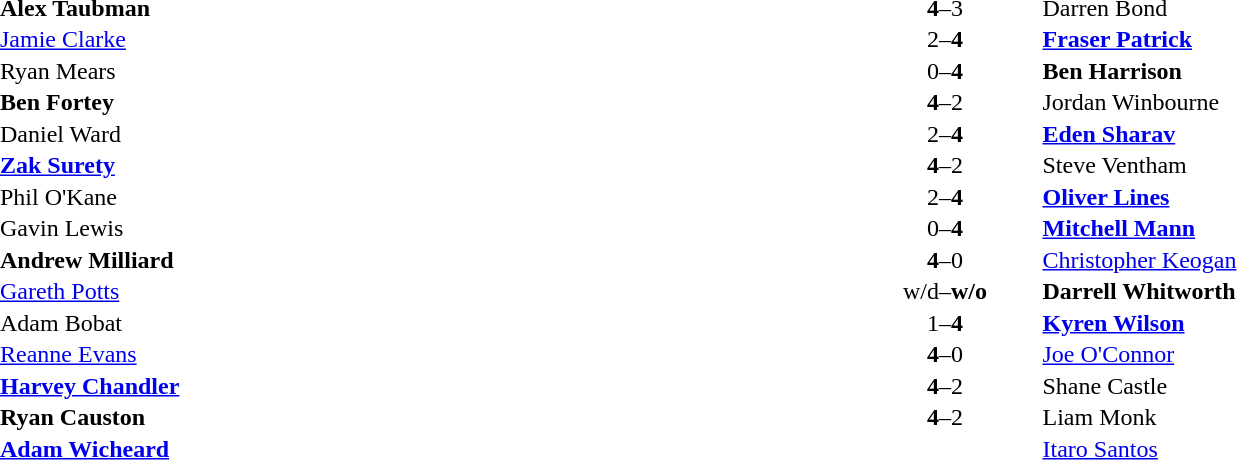<table width="100%" cellspacing="1">
<tr>
<th width=45%></th>
<th width=10%></th>
<th width=45%></th>
</tr>
<tr>
<td> <strong>Alex Taubman</strong></td>
<td align="center"><strong>4</strong>–3</td>
<td> Darren Bond</td>
</tr>
<tr>
<td> <a href='#'>Jamie Clarke</a></td>
<td align="center">2–<strong>4</strong></td>
<td>  <strong><a href='#'>Fraser Patrick</a></strong></td>
</tr>
<tr>
<td> Ryan Mears</td>
<td align="center">0–<strong>4</strong></td>
<td>  <strong>Ben Harrison</strong></td>
</tr>
<tr>
<td> <strong>Ben Fortey</strong></td>
<td align="center"><strong>4</strong>–2</td>
<td> Jordan Winbourne</td>
</tr>
<tr>
<td> Daniel Ward</td>
<td align="center">2–<strong>4</strong></td>
<td> <strong><a href='#'>Eden Sharav</a></strong></td>
</tr>
<tr>
<td> <strong><a href='#'>Zak Surety</a></strong></td>
<td align="center"><strong>4</strong>–2</td>
<td> Steve Ventham</td>
</tr>
<tr>
<td> Phil O'Kane</td>
<td align="center">2–<strong>4</strong></td>
<td> <strong><a href='#'>Oliver Lines</a></strong></td>
</tr>
<tr>
<td> Gavin Lewis</td>
<td align="center">0–<strong>4</strong></td>
<td> <strong><a href='#'>Mitchell Mann</a></strong></td>
</tr>
<tr>
<td> <strong>Andrew Milliard</strong></td>
<td align="center"><strong>4</strong>–0</td>
<td> <a href='#'>Christopher Keogan</a></td>
</tr>
<tr>
<td> <a href='#'>Gareth Potts</a></td>
<td align="center">w/d–<strong>w/o</strong></td>
<td> <strong>Darrell Whitworth</strong></td>
</tr>
<tr>
<td> Adam Bobat</td>
<td align="center">1–<strong>4</strong></td>
<td> <strong><a href='#'>Kyren Wilson</a></strong></td>
</tr>
<tr>
<td> <a href='#'>Reanne Evans</a></td>
<td align="center"><strong>4</strong>–0</td>
<td> <a href='#'>Joe O'Connor</a></td>
</tr>
<tr>
<td> <strong><a href='#'>Harvey Chandler</a></strong></td>
<td align="center"><strong>4</strong>–2</td>
<td> Shane Castle</td>
</tr>
<tr>
<td> <strong>Ryan Causton</strong></td>
<td align="center"><strong>4</strong>–2</td>
<td>  Liam Monk</td>
</tr>
<tr>
<td> <strong><a href='#'>Adam Wicheard</a></strong></td>
<td align="center"></td>
<td> <a href='#'>Itaro Santos</a></td>
</tr>
</table>
